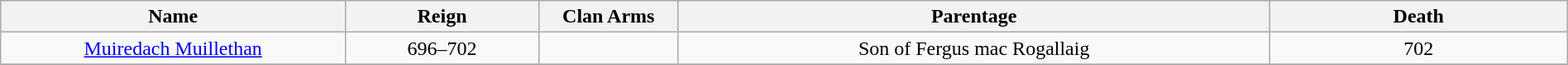<table style="text-align:center; width:100%" class="wikitable">
<tr>
<th style="width:22%">Name</th>
<th>Reign</th>
<th style="width:105px">Clan Arms</th>
<th>Parentage</th>
<th style="width:19%">Death</th>
</tr>
<tr>
<td><a href='#'>Muiredach Muillethan</a></td>
<td>696–702</td>
<td></td>
<td>Son of Fergus mac Rogallaig</td>
<td>702</td>
</tr>
<tr>
</tr>
</table>
